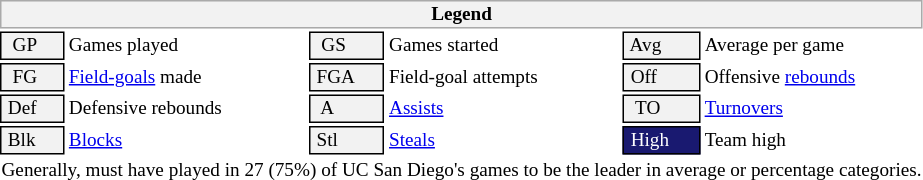<table class="toccolours" style="font-size: 80%; white-space: nowrap;">
<tr>
<th colspan="6" style="background-color: #F2F2F2; border: 1px solid #AAAAAA;">Legend</th>
</tr>
<tr>
<td style="background-color: #F2F2F2; border: 1px solid black;">  GP </td>
<td>Games played</td>
<td style="background-color: #F2F2F2; border: 1px solid black">  GS </td>
<td>Games started</td>
<td style="background-color: #F2F2F2; border: 1px solid black"> Avg </td>
<td>Average per game</td>
</tr>
<tr>
<td style="background-color: #F2F2F2; border: 1px solid black">  FG </td>
<td style="padding-right: 8px"><a href='#'>Field-goals</a> made</td>
<td style="background-color: #F2F2F2; border: 1px solid black"> FGA </td>
<td style="padding-right: 8px">Field-goal attempts</td>
<td style="background-color: #F2F2F2; border: 1px solid black;"> Off </td>
<td>Offensive <a href='#'>rebounds</a></td>
</tr>
<tr>
<td style="background-color: #F2F2F2; border: 1px solid black;"> Def </td>
<td style="padding-right: 8px">Defensive rebounds</td>
<td style="background-color: #F2F2F2; border: 1px solid black">  A </td>
<td style="padding-right: 8px"><a href='#'>Assists</a></td>
<td style="background-color: #F2F2F2; border: 1px solid black">  TO</td>
<td><a href='#'>Turnovers</a></td>
</tr>
<tr>
<td style="background-color: #F2F2F2; border: 1px solid black;"> Blk </td>
<td><a href='#'>Blocks</a></td>
<td style="background-color: #F2F2F2; border: 1px solid black"> Stl </td>
<td><a href='#'>Steals</a></td>
<td style="background: #191970; color:#ffffff;; border: 1px solid black"> High </td>
<td>Team high</td>
</tr>
<tr>
<td colspan="6";>Generally, must have played in 27 (75%) of UC San Diego's games to be the leader in average or percentage categories.</td>
</tr>
<tr>
</tr>
</table>
